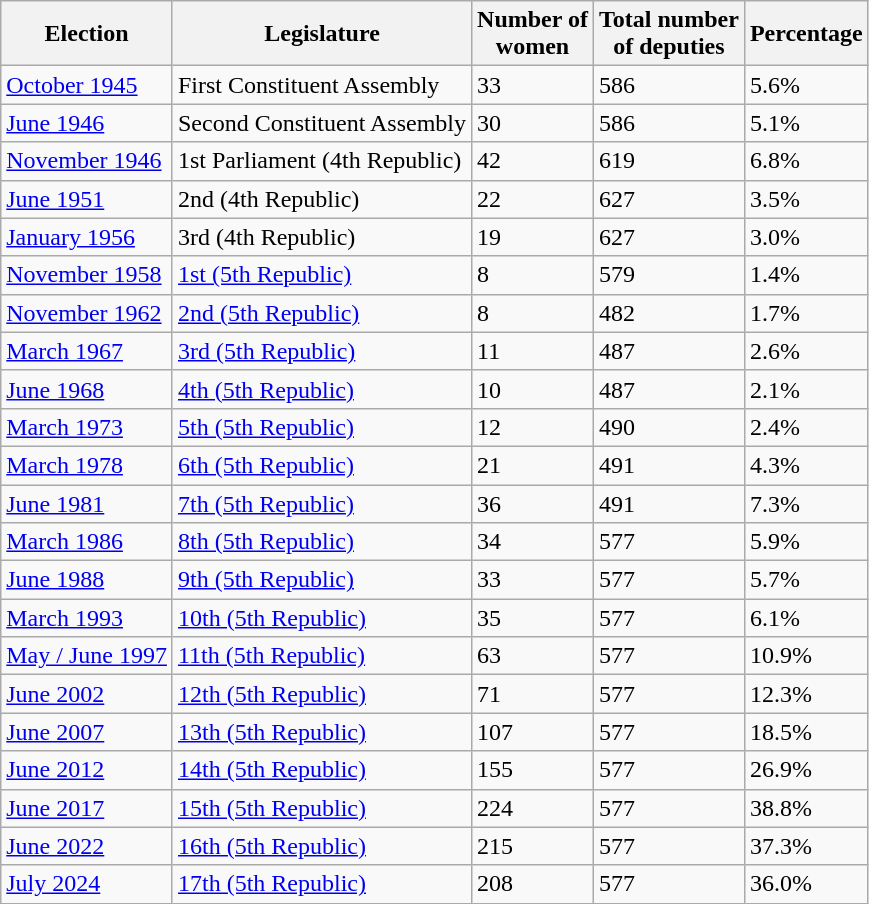<table class="wikitable">
<tr>
<th>Election</th>
<th>Legislature</th>
<th>Number of<br>women</th>
<th>Total number<br>of deputies</th>
<th>Percentage</th>
</tr>
<tr>
<td><a href='#'>October 1945</a></td>
<td>First Constituent Assembly</td>
<td>33</td>
<td>586</td>
<td>5.6%</td>
</tr>
<tr>
<td><a href='#'>June 1946</a></td>
<td>Second Constituent Assembly</td>
<td>30</td>
<td>586</td>
<td>5.1%</td>
</tr>
<tr>
<td><a href='#'>November 1946</a></td>
<td>1st Parliament (4th Republic)</td>
<td>42</td>
<td>619</td>
<td>6.8%</td>
</tr>
<tr>
<td><a href='#'>June 1951</a></td>
<td>2nd (4th Republic)</td>
<td>22</td>
<td>627</td>
<td>3.5%</td>
</tr>
<tr>
<td><a href='#'>January 1956</a></td>
<td>3rd (4th Republic)</td>
<td>19</td>
<td>627</td>
<td>3.0%</td>
</tr>
<tr>
<td><a href='#'>November 1958</a></td>
<td><a href='#'>1st (5th Republic)</a></td>
<td>8</td>
<td>579</td>
<td>1.4%</td>
</tr>
<tr>
<td><a href='#'>November 1962</a></td>
<td><a href='#'>2nd (5th Republic)</a></td>
<td>8</td>
<td>482</td>
<td>1.7%</td>
</tr>
<tr>
<td><a href='#'>March 1967</a></td>
<td><a href='#'>3rd (5th Republic)</a></td>
<td>11</td>
<td>487</td>
<td>2.6%</td>
</tr>
<tr>
<td><a href='#'>June 1968</a></td>
<td><a href='#'>4th (5th Republic)</a></td>
<td>10</td>
<td>487</td>
<td>2.1%</td>
</tr>
<tr>
<td><a href='#'>March 1973</a></td>
<td><a href='#'>5th (5th Republic)</a></td>
<td>12</td>
<td>490</td>
<td>2.4%</td>
</tr>
<tr>
<td><a href='#'>March 1978</a></td>
<td><a href='#'>6th (5th Republic)</a></td>
<td>21</td>
<td>491</td>
<td>4.3%</td>
</tr>
<tr>
<td><a href='#'>June 1981</a></td>
<td><a href='#'>7th (5th Republic)</a></td>
<td>36</td>
<td>491</td>
<td>7.3%</td>
</tr>
<tr>
<td><a href='#'>March 1986</a></td>
<td><a href='#'>8th (5th Republic)</a></td>
<td>34</td>
<td>577</td>
<td>5.9%</td>
</tr>
<tr>
<td><a href='#'>June 1988</a></td>
<td><a href='#'>9th (5th Republic)</a></td>
<td>33</td>
<td>577</td>
<td>5.7%</td>
</tr>
<tr>
<td><a href='#'>March 1993</a></td>
<td><a href='#'>10th (5th Republic)</a></td>
<td>35</td>
<td>577</td>
<td>6.1%</td>
</tr>
<tr>
<td><a href='#'>May / June 1997</a></td>
<td><a href='#'>11th (5th Republic)</a></td>
<td>63</td>
<td>577</td>
<td>10.9%</td>
</tr>
<tr>
<td><a href='#'>June 2002</a></td>
<td><a href='#'>12th (5th Republic)</a></td>
<td>71</td>
<td>577</td>
<td>12.3%</td>
</tr>
<tr>
<td><a href='#'>June 2007</a></td>
<td><a href='#'>13th (5th Republic)</a></td>
<td>107</td>
<td>577</td>
<td>18.5%</td>
</tr>
<tr>
<td><a href='#'>June 2012</a></td>
<td><a href='#'>14th (5th Republic)</a></td>
<td>155</td>
<td>577</td>
<td>26.9%</td>
</tr>
<tr>
<td><a href='#'>June 2017</a></td>
<td><a href='#'>15th (5th Republic)</a></td>
<td>224</td>
<td>577</td>
<td>38.8%</td>
</tr>
<tr>
<td><a href='#'>June 2022</a></td>
<td><a href='#'>16th (5th Republic)</a></td>
<td>215</td>
<td>577</td>
<td>37.3%</td>
</tr>
<tr>
<td><a href='#'>July 2024</a></td>
<td><a href='#'>17th (5th Republic)</a></td>
<td>208</td>
<td>577</td>
<td>36.0%</td>
</tr>
</table>
